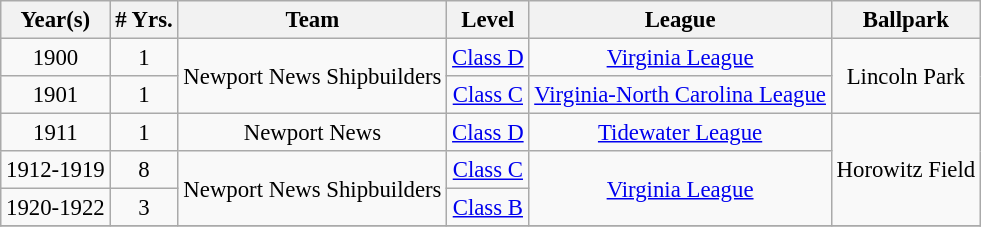<table class="wikitable" style="text-align:center; font-size: 95%;">
<tr>
<th>Year(s)</th>
<th># Yrs.</th>
<th>Team</th>
<th>Level</th>
<th>League</th>
<th>Ballpark</th>
</tr>
<tr>
<td>1900</td>
<td>1</td>
<td rowspan=2>Newport News Shipbuilders</td>
<td><a href='#'>Class D</a></td>
<td><a href='#'>Virginia League</a></td>
<td rowspan=2>Lincoln Park</td>
</tr>
<tr>
<td>1901</td>
<td>1</td>
<td><a href='#'>Class C</a></td>
<td><a href='#'>Virginia-North Carolina League</a></td>
</tr>
<tr>
<td>1911</td>
<td>1</td>
<td>Newport News</td>
<td><a href='#'>Class D</a></td>
<td><a href='#'>Tidewater League</a></td>
<td rowspan=3>Horowitz Field</td>
</tr>
<tr>
<td>1912-1919</td>
<td>8</td>
<td rowspan=2>Newport News Shipbuilders</td>
<td><a href='#'>Class C</a></td>
<td rowspan=2><a href='#'>Virginia League</a></td>
</tr>
<tr>
<td>1920-1922</td>
<td>3</td>
<td><a href='#'>Class B</a></td>
</tr>
<tr>
</tr>
</table>
